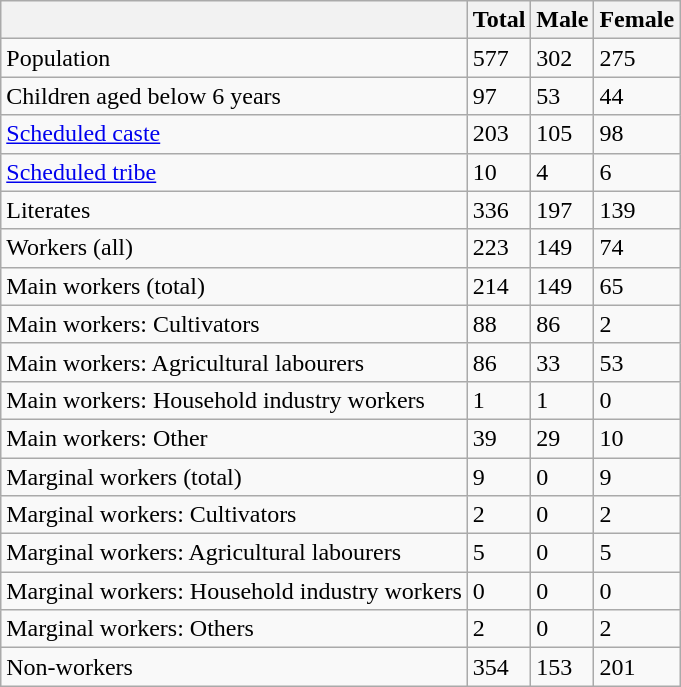<table class="wikitable sortable">
<tr>
<th></th>
<th>Total</th>
<th>Male</th>
<th>Female</th>
</tr>
<tr>
<td>Population</td>
<td>577</td>
<td>302</td>
<td>275</td>
</tr>
<tr>
<td>Children aged below 6 years</td>
<td>97</td>
<td>53</td>
<td>44</td>
</tr>
<tr>
<td><a href='#'>Scheduled caste</a></td>
<td>203</td>
<td>105</td>
<td>98</td>
</tr>
<tr>
<td><a href='#'>Scheduled tribe</a></td>
<td>10</td>
<td>4</td>
<td>6</td>
</tr>
<tr>
<td>Literates</td>
<td>336</td>
<td>197</td>
<td>139</td>
</tr>
<tr>
<td>Workers (all)</td>
<td>223</td>
<td>149</td>
<td>74</td>
</tr>
<tr>
<td>Main workers (total)</td>
<td>214</td>
<td>149</td>
<td>65</td>
</tr>
<tr>
<td>Main workers: Cultivators</td>
<td>88</td>
<td>86</td>
<td>2</td>
</tr>
<tr>
<td>Main workers: Agricultural labourers</td>
<td>86</td>
<td>33</td>
<td>53</td>
</tr>
<tr>
<td>Main workers: Household industry workers</td>
<td>1</td>
<td>1</td>
<td>0</td>
</tr>
<tr>
<td>Main workers: Other</td>
<td>39</td>
<td>29</td>
<td>10</td>
</tr>
<tr>
<td>Marginal workers (total)</td>
<td>9</td>
<td>0</td>
<td>9</td>
</tr>
<tr>
<td>Marginal workers: Cultivators</td>
<td>2</td>
<td>0</td>
<td>2</td>
</tr>
<tr>
<td>Marginal workers: Agricultural labourers</td>
<td>5</td>
<td>0</td>
<td>5</td>
</tr>
<tr>
<td>Marginal workers: Household industry workers</td>
<td>0</td>
<td>0</td>
<td>0</td>
</tr>
<tr>
<td>Marginal workers: Others</td>
<td>2</td>
<td>0</td>
<td>2</td>
</tr>
<tr>
<td>Non-workers</td>
<td>354</td>
<td>153</td>
<td>201</td>
</tr>
</table>
